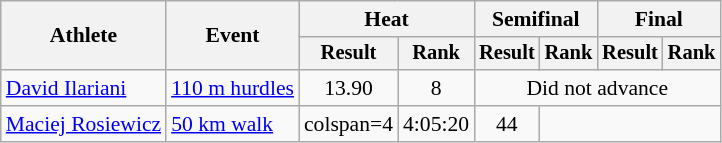<table class="wikitable" style="font-size:90%">
<tr>
<th rowspan="2">Athlete</th>
<th rowspan="2">Event</th>
<th colspan="2">Heat</th>
<th colspan="2">Semifinal</th>
<th colspan="2">Final</th>
</tr>
<tr style="font-size:95%">
<th>Result</th>
<th>Rank</th>
<th>Result</th>
<th>Rank</th>
<th>Result</th>
<th>Rank</th>
</tr>
<tr align=center>
<td align=left><a href='#'>David Ilariani</a></td>
<td align=left><a href='#'>110 m hurdles</a></td>
<td>13.90</td>
<td>8</td>
<td colspan=4>Did not advance</td>
</tr>
<tr align=center>
<td align=left><a href='#'>Maciej Rosiewicz</a></td>
<td align=left><a href='#'>50 km walk</a></td>
<td>colspan=4 </td>
<td>4:05:20</td>
<td>44</td>
</tr>
</table>
